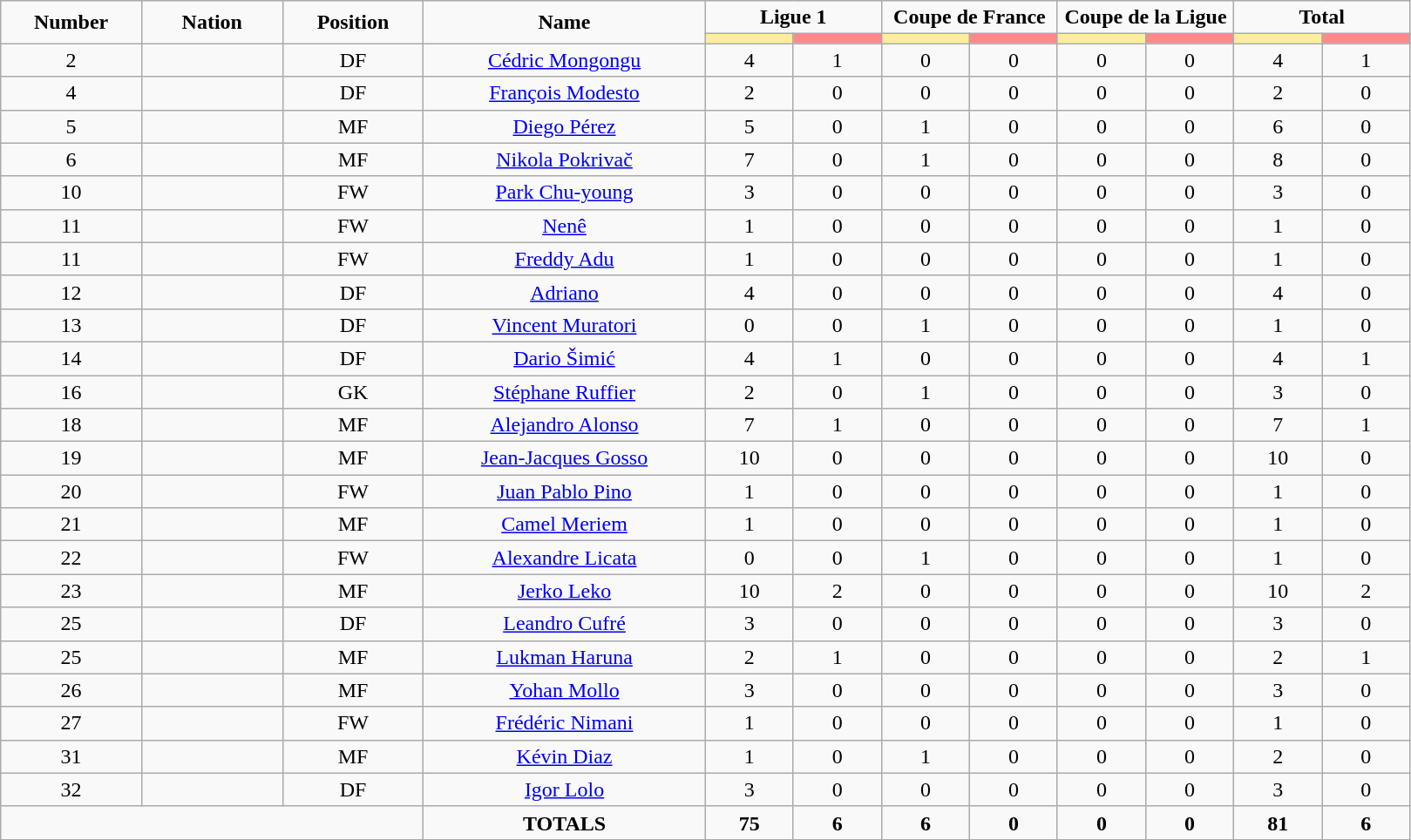<table class="wikitable" style="font-size: 100%; text-align: center;">
<tr>
<td rowspan="2" width="10%" align="center"><strong>Number</strong></td>
<td rowspan="2" width="10%" align="center"><strong>Nation</strong></td>
<td rowspan="2" width="10%" align="center"><strong>Position</strong></td>
<td rowspan="2" width="20%" align="center"><strong>Name</strong></td>
<td colspan="2" align="center"><strong>Ligue 1</strong></td>
<td colspan="2" align="center"><strong>Coupe de France</strong></td>
<td colspan="2" align="center"><strong>Coupe de la Ligue</strong></td>
<td colspan="2" align="center"><strong>Total</strong></td>
</tr>
<tr>
<th width=60 style="background: #FFEE99"></th>
<th width=60 style="background: #FF8888"></th>
<th width=60 style="background: #FFEE99"></th>
<th width=60 style="background: #FF8888"></th>
<th width=60 style="background: #FFEE99"></th>
<th width=60 style="background: #FF8888"></th>
<th width=60 style="background: #FFEE99"></th>
<th width=60 style="background: #FF8888"></th>
</tr>
<tr>
<td>2</td>
<td></td>
<td>DF</td>
<td><a href='#'>Cédric Mongongu</a></td>
<td>4</td>
<td>1</td>
<td>0</td>
<td>0</td>
<td>0</td>
<td>0</td>
<td>4</td>
<td>1</td>
</tr>
<tr>
<td>4</td>
<td></td>
<td>DF</td>
<td><a href='#'>François Modesto</a></td>
<td>2</td>
<td>0</td>
<td>0</td>
<td>0</td>
<td>0</td>
<td>0</td>
<td>2</td>
<td>0</td>
</tr>
<tr>
<td>5</td>
<td></td>
<td>MF</td>
<td><a href='#'>Diego Pérez</a></td>
<td>5</td>
<td>0</td>
<td>1</td>
<td>0</td>
<td>0</td>
<td>0</td>
<td>6</td>
<td>0</td>
</tr>
<tr>
<td>6</td>
<td></td>
<td>MF</td>
<td><a href='#'>Nikola Pokrivač</a></td>
<td>7</td>
<td>0</td>
<td>1</td>
<td>0</td>
<td>0</td>
<td>0</td>
<td>8</td>
<td>0</td>
</tr>
<tr>
<td>10</td>
<td></td>
<td>FW</td>
<td><a href='#'>Park Chu-young</a></td>
<td>3</td>
<td>0</td>
<td>0</td>
<td>0</td>
<td>0</td>
<td>0</td>
<td>3</td>
<td>0</td>
</tr>
<tr>
<td>11</td>
<td></td>
<td>FW</td>
<td><a href='#'>Nenê</a></td>
<td>1</td>
<td>0</td>
<td>0</td>
<td>0</td>
<td>0</td>
<td>0</td>
<td>1</td>
<td>0</td>
</tr>
<tr>
<td>11</td>
<td></td>
<td>FW</td>
<td><a href='#'>Freddy Adu</a></td>
<td>1</td>
<td>0</td>
<td>0</td>
<td>0</td>
<td>0</td>
<td>0</td>
<td>1</td>
<td>0</td>
</tr>
<tr>
<td>12</td>
<td></td>
<td>DF</td>
<td><a href='#'>Adriano</a></td>
<td>4</td>
<td>0</td>
<td>0</td>
<td>0</td>
<td>0</td>
<td>0</td>
<td>4</td>
<td>0</td>
</tr>
<tr>
<td>13</td>
<td></td>
<td>DF</td>
<td><a href='#'>Vincent Muratori</a></td>
<td>0</td>
<td>0</td>
<td>1</td>
<td>0</td>
<td>0</td>
<td>0</td>
<td>1</td>
<td>0</td>
</tr>
<tr>
<td>14</td>
<td></td>
<td>DF</td>
<td><a href='#'>Dario Šimić</a></td>
<td>4</td>
<td>1</td>
<td>0</td>
<td>0</td>
<td>0</td>
<td>0</td>
<td>4</td>
<td>1</td>
</tr>
<tr>
<td>16</td>
<td></td>
<td>GK</td>
<td><a href='#'>Stéphane Ruffier</a></td>
<td>2</td>
<td>0</td>
<td>1</td>
<td>0</td>
<td>0</td>
<td>0</td>
<td>3</td>
<td>0</td>
</tr>
<tr>
<td>18</td>
<td></td>
<td>MF</td>
<td><a href='#'>Alejandro Alonso</a></td>
<td>7</td>
<td>1</td>
<td>0</td>
<td>0</td>
<td>0</td>
<td>0</td>
<td>7</td>
<td>1</td>
</tr>
<tr>
<td>19</td>
<td></td>
<td>MF</td>
<td><a href='#'>Jean-Jacques Gosso</a></td>
<td>10</td>
<td>0</td>
<td>0</td>
<td>0</td>
<td>0</td>
<td>0</td>
<td>10</td>
<td>0</td>
</tr>
<tr>
<td>20</td>
<td></td>
<td>FW</td>
<td><a href='#'>Juan Pablo Pino</a></td>
<td>1</td>
<td>0</td>
<td>0</td>
<td>0</td>
<td>0</td>
<td>0</td>
<td>1</td>
<td>0</td>
</tr>
<tr>
<td>21</td>
<td></td>
<td>MF</td>
<td><a href='#'>Camel Meriem</a></td>
<td>1</td>
<td>0</td>
<td>0</td>
<td>0</td>
<td>0</td>
<td>0</td>
<td>1</td>
<td>0</td>
</tr>
<tr>
<td>22</td>
<td></td>
<td>FW</td>
<td><a href='#'>Alexandre Licata</a></td>
<td>0</td>
<td>0</td>
<td>1</td>
<td>0</td>
<td>0</td>
<td>0</td>
<td>1</td>
<td>0</td>
</tr>
<tr>
<td>23</td>
<td></td>
<td>MF</td>
<td><a href='#'>Jerko Leko</a></td>
<td>10</td>
<td>2</td>
<td>0</td>
<td>0</td>
<td>0</td>
<td>0</td>
<td>10</td>
<td>2</td>
</tr>
<tr>
<td>25</td>
<td></td>
<td>DF</td>
<td><a href='#'>Leandro Cufré</a></td>
<td>3</td>
<td>0</td>
<td>0</td>
<td>0</td>
<td>0</td>
<td>0</td>
<td>3</td>
<td>0</td>
</tr>
<tr>
<td>25</td>
<td></td>
<td>MF</td>
<td><a href='#'>Lukman Haruna</a></td>
<td>2</td>
<td>1</td>
<td>0</td>
<td>0</td>
<td>0</td>
<td>0</td>
<td>2</td>
<td>1</td>
</tr>
<tr>
<td>26</td>
<td></td>
<td>MF</td>
<td><a href='#'>Yohan Mollo</a></td>
<td>3</td>
<td>0</td>
<td>0</td>
<td>0</td>
<td>0</td>
<td>0</td>
<td>3</td>
<td>0</td>
</tr>
<tr>
<td>27</td>
<td></td>
<td>FW</td>
<td><a href='#'>Frédéric Nimani</a></td>
<td>1</td>
<td>0</td>
<td>0</td>
<td>0</td>
<td>0</td>
<td>0</td>
<td>1</td>
<td>0</td>
</tr>
<tr>
<td>31</td>
<td></td>
<td>MF</td>
<td><a href='#'>Kévin Diaz</a></td>
<td>1</td>
<td>0</td>
<td>1</td>
<td>0</td>
<td>0</td>
<td>0</td>
<td>2</td>
<td>0</td>
</tr>
<tr>
<td>32</td>
<td></td>
<td>DF</td>
<td><a href='#'>Igor Lolo</a></td>
<td>3</td>
<td>0</td>
<td>0</td>
<td>0</td>
<td>0</td>
<td>0</td>
<td>3</td>
<td>0</td>
</tr>
<tr>
<td colspan="3"></td>
<td><strong>TOTALS</strong></td>
<td><strong>75</strong></td>
<td><strong>6</strong></td>
<td><strong>6</strong></td>
<td><strong>0</strong></td>
<td><strong>0</strong></td>
<td><strong>0</strong></td>
<td><strong>81</strong></td>
<td><strong>6</strong></td>
</tr>
</table>
